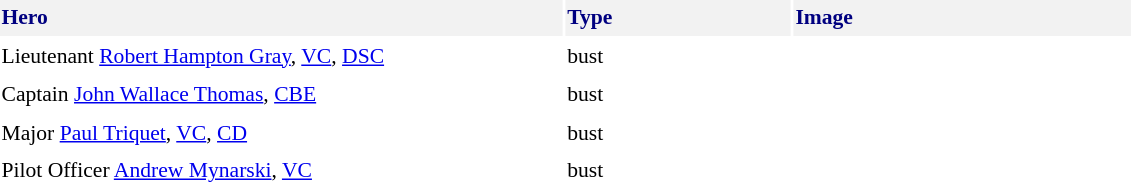<table style="font-size:90%;width:60%;border:2px;text-align:left;line-height:150%;">
<tr>
<th style="background: #f2f2f2; color: #000080" width="50%">Hero</th>
<th style="background: #f2f2f2; color: #000080" width="20%">Type</th>
<th style="background: #f2f2f2; color: #000080" width="30%">Image</th>
</tr>
<tr>
<td>Lieutenant <a href='#'>Robert Hampton Gray</a>, <a href='#'>VC</a>, <a href='#'>DSC</a></td>
<td>bust</td>
<td></td>
</tr>
<tr>
<td>Captain <a href='#'>John Wallace Thomas</a>, <a href='#'>CBE</a></td>
<td>bust</td>
<td></td>
</tr>
<tr>
<td>Major <a href='#'>Paul Triquet</a>, <a href='#'>VC</a>, <a href='#'>CD</a></td>
<td>bust</td>
<td></td>
</tr>
<tr>
<td>Pilot Officer <a href='#'>Andrew Mynarski</a>, <a href='#'>VC</a></td>
<td>bust</td>
<td></td>
</tr>
<tr>
</tr>
</table>
